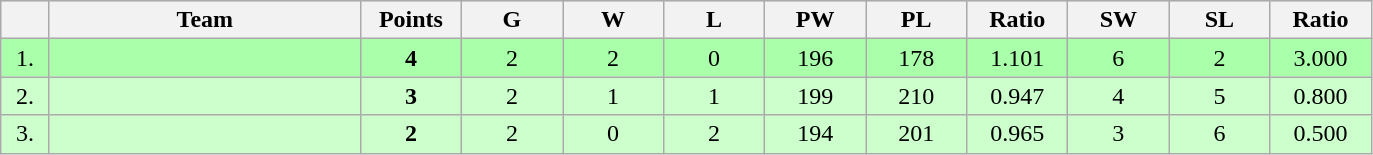<table class=wikitable style="text-align:center">
<tr style="background: #DCDCDC">
<th width="25"></th>
<th width="200">Team</th>
<th width="60">Points</th>
<th width="60">G</th>
<th width="60">W</th>
<th width="60">L</th>
<th width="60">PW</th>
<th width="60">PL</th>
<th width="60">Ratio</th>
<th width="60">SW</th>
<th width="60">SL</th>
<th width="60">Ratio</th>
</tr>
<tr style="background: #AAFFAA">
<td>1.</td>
<td align=left></td>
<td><strong>4</strong></td>
<td>2</td>
<td>2</td>
<td>0</td>
<td>196</td>
<td>178</td>
<td>1.101</td>
<td>6</td>
<td>2</td>
<td>3.000</td>
</tr>
<tr style="background: #CCFFCC">
<td>2.</td>
<td align=left></td>
<td><strong>3</strong></td>
<td>2</td>
<td>1</td>
<td>1</td>
<td>199</td>
<td>210</td>
<td>0.947</td>
<td>4</td>
<td>5</td>
<td>0.800</td>
</tr>
<tr style="background: #CCFFCC">
<td>3.</td>
<td align=left></td>
<td><strong>2</strong></td>
<td>2</td>
<td>0</td>
<td>2</td>
<td>194</td>
<td>201</td>
<td>0.965</td>
<td>3</td>
<td>6</td>
<td>0.500</td>
</tr>
</table>
